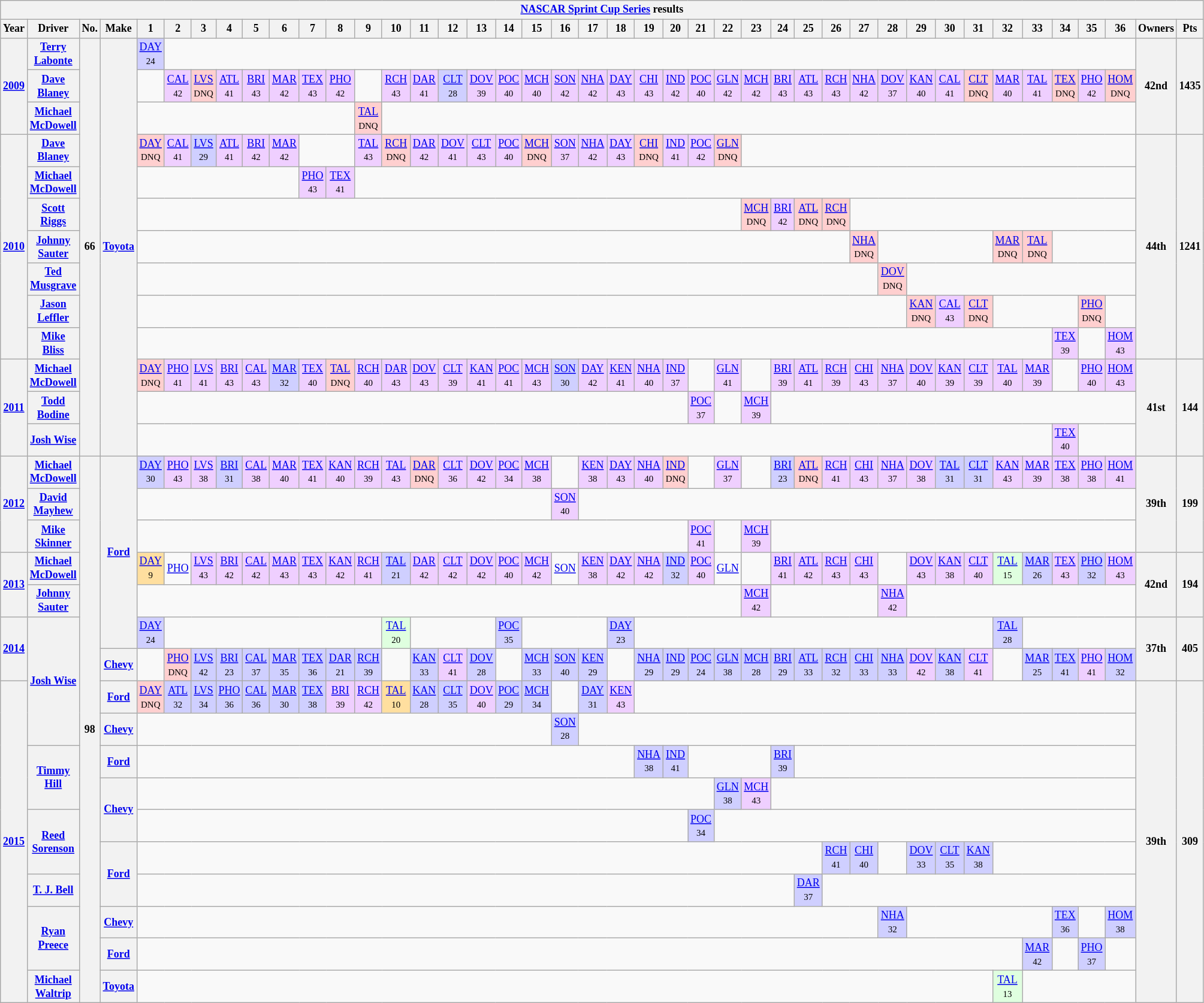<table class="wikitable" style="text-align:center; font-size:75%">
<tr>
<th colspan=45><a href='#'>NASCAR Sprint Cup Series</a> results</th>
</tr>
<tr>
<th>Year</th>
<th>Driver</th>
<th>No.</th>
<th>Make</th>
<th>1</th>
<th>2</th>
<th>3</th>
<th>4</th>
<th>5</th>
<th>6</th>
<th>7</th>
<th>8</th>
<th>9</th>
<th>10</th>
<th>11</th>
<th>12</th>
<th>13</th>
<th>14</th>
<th>15</th>
<th>16</th>
<th>17</th>
<th>18</th>
<th>19</th>
<th>20</th>
<th>21</th>
<th>22</th>
<th>23</th>
<th>24</th>
<th>25</th>
<th>26</th>
<th>27</th>
<th>28</th>
<th>29</th>
<th>30</th>
<th>31</th>
<th>32</th>
<th>33</th>
<th>34</th>
<th>35</th>
<th>36</th>
<th>Owners</th>
<th>Pts</th>
</tr>
<tr>
<th rowspan=3><a href='#'>2009</a></th>
<th><a href='#'>Terry Labonte</a></th>
<th rowspan=13>66</th>
<th rowspan=13><a href='#'>Toyota</a></th>
<td style="background:#CFCFFF;"><a href='#'>DAY</a><br><small>24</small></td>
<td colspan=35></td>
<th rowspan=3>42nd</th>
<th rowspan=3>1435</th>
</tr>
<tr>
<th><a href='#'>Dave Blaney</a></th>
<td colspan=1></td>
<td style="background:#EFCFFF;"><a href='#'>CAL</a><br><small>42</small></td>
<td style="background:#FFCFCF;"><a href='#'>LVS</a><br><small>DNQ</small></td>
<td style="background:#EFCFFF;"><a href='#'>ATL</a><br><small>41</small></td>
<td style="background:#EFCFFF;"><a href='#'>BRI</a><br><small>43</small></td>
<td style="background:#EFCFFF;"><a href='#'>MAR</a><br><small>42</small></td>
<td style="background:#EFCFFF;"><a href='#'>TEX</a><br><small>43</small></td>
<td style="background:#EFCFFF;"><a href='#'>PHO</a><br><small>42</small></td>
<td colspan=1></td>
<td style="background:#EFCFFF;"><a href='#'>RCH</a><br><small>43</small></td>
<td style="background:#EFCFFF;"><a href='#'>DAR</a><br><small>41</small></td>
<td style="background:#CFCFFF;"><a href='#'>CLT</a><br><small>28</small></td>
<td style="background:#EFCFFF;"><a href='#'>DOV</a><br><small>39</small></td>
<td style="background:#EFCFFF;"><a href='#'>POC</a><br><small>40</small></td>
<td style="background:#EFCFFF;"><a href='#'>MCH</a><br><small>40</small></td>
<td style="background:#EFCFFF;"><a href='#'>SON</a><br><small>42</small></td>
<td style="background:#EFCFFF;"><a href='#'>NHA</a><br><small>42</small></td>
<td style="background:#EFCFFF;"><a href='#'>DAY</a><br><small>43</small></td>
<td style="background:#EFCFFF;"><a href='#'>CHI</a><br><small>43</small></td>
<td style="background:#EFCFFF;"><a href='#'>IND</a><br><small>42</small></td>
<td style="background:#EFCFFF;"><a href='#'>POC</a><br><small>40</small></td>
<td style="background:#EFCFFF;"><a href='#'>GLN</a><br><small>42</small></td>
<td style="background:#EFCFFF;"><a href='#'>MCH</a><br><small>42</small></td>
<td style="background:#EFCFFF;"><a href='#'>BRI</a><br><small>43</small></td>
<td style="background:#EFCFFF;"><a href='#'>ATL</a><br><small>43</small></td>
<td style="background:#EFCFFF;"><a href='#'>RCH</a><br><small>43</small></td>
<td style="background:#EFCFFF;"><a href='#'>NHA</a><br><small>42</small></td>
<td style="background:#EFCFFF;"><a href='#'>DOV</a><br><small>37</small></td>
<td style="background:#EFCFFF;"><a href='#'>KAN</a><br><small>40</small></td>
<td style="background:#EFCFFF;"><a href='#'>CAL</a><br><small>41</small></td>
<td style="background:#FFCFCF;"><a href='#'>CLT</a><br><small>DNQ</small></td>
<td style="background:#EFCFFF;"><a href='#'>MAR</a><br><small>40</small></td>
<td style="background:#EFCFFF;"><a href='#'>TAL</a><br><small>41</small></td>
<td style="background:#FFCFCF;"><a href='#'>TEX</a><br><small>DNQ</small></td>
<td style="background:#EFCFFF;"><a href='#'>PHO</a><br><small>42</small></td>
<td style="background:#FFCFCF;"><a href='#'>HOM</a><br><small>DNQ</small></td>
</tr>
<tr>
<th><a href='#'>Michael McDowell</a></th>
<td colspan=8></td>
<td style="background:#FFCFCF;"><a href='#'>TAL</a><br><small>DNQ</small></td>
<td colspan=27></td>
</tr>
<tr>
<th rowspan=7><a href='#'>2010</a></th>
<th><a href='#'>Dave Blaney</a></th>
<td style="background:#FFCFCF;"><a href='#'>DAY</a><br><small>DNQ</small></td>
<td style="background:#EFCFFF;"><a href='#'>CAL</a><br><small>41</small></td>
<td style="background:#CFCFFF;"><a href='#'>LVS</a><br><small>29</small></td>
<td style="background:#EFCFFF;"><a href='#'>ATL</a><br><small>41</small></td>
<td style="background:#EFCFFF;"><a href='#'>BRI</a><br><small>42</small></td>
<td style="background:#EFCFFF;"><a href='#'>MAR</a><br><small>42</small></td>
<td colspan=2></td>
<td style="background:#EFCFFF;"><a href='#'>TAL</a><br><small>43</small></td>
<td style="background:#FFCFCF;"><a href='#'>RCH</a><br><small>DNQ</small></td>
<td style="background:#EFCFFF;"><a href='#'>DAR</a><br><small>42</small></td>
<td style="background:#EFCFFF;"><a href='#'>DOV</a><br><small>41</small></td>
<td style="background:#EFCFFF;"><a href='#'>CLT</a><br><small>43</small></td>
<td style="background:#EFCFFF;"><a href='#'>POC</a><br><small>40</small></td>
<td style="background:#FFCFCF;"><a href='#'>MCH</a><br><small>DNQ</small></td>
<td style="background:#EFCFFF;"><a href='#'>SON</a><br><small>37</small></td>
<td style="background:#EFCFFF;"><a href='#'>NHA</a><br><small>42</small></td>
<td style="background:#EFCFFF;"><a href='#'>DAY</a><br><small>43</small></td>
<td style="background:#FFCFCF;"><a href='#'>CHI</a><br><small>DNQ</small></td>
<td style="background:#EFCFFF;"><a href='#'>IND</a><br><small>41</small></td>
<td style="background:#EFCFFF;"><a href='#'>POC</a><br><small>42</small></td>
<td style="background:#FFCFCF;"><a href='#'>GLN</a><br><small>DNQ</small></td>
<td colspan=14></td>
<th rowspan=7>44th</th>
<th rowspan=7>1241</th>
</tr>
<tr>
<th><a href='#'>Michael McDowell</a></th>
<td colspan=6></td>
<td style="background:#EFCFFF;"><a href='#'>PHO</a><br><small>43</small></td>
<td style="background:#EFCFFF;"><a href='#'>TEX</a><br><small>41</small></td>
<td colspan=28></td>
</tr>
<tr>
<th><a href='#'>Scott Riggs</a></th>
<td colspan=22></td>
<td style="background:#FFCFCF;"><a href='#'>MCH</a><br><small>DNQ</small></td>
<td style="background:#EFCFFF;"><a href='#'>BRI</a><br><small>42</small></td>
<td style="background:#FFCFCF;"><a href='#'>ATL</a><br><small>DNQ</small></td>
<td style="background:#FFCFCF;"><a href='#'>RCH</a><br><small>DNQ</small></td>
<td colspan=10></td>
</tr>
<tr>
<th><a href='#'>Johnny Sauter</a></th>
<td colspan=26></td>
<td style="background:#FFCFCF;"><a href='#'>NHA</a><br><small>DNQ</small></td>
<td colspan=4></td>
<td style="background:#FFCFCF;"><a href='#'>MAR</a><br><small>DNQ</small></td>
<td style="background:#FFCFCF;"><a href='#'>TAL</a><br><small>DNQ</small></td>
<td colspan=3></td>
</tr>
<tr>
<th><a href='#'>Ted Musgrave</a></th>
<td colspan=27></td>
<td style="background:#FFCFCF;"><a href='#'>DOV</a><br><small>DNQ</small></td>
<td colspan=8></td>
</tr>
<tr>
<th><a href='#'>Jason Leffler</a></th>
<td colspan=28></td>
<td style="background:#FFCFCF;"><a href='#'>KAN</a><br><small>DNQ</small></td>
<td style="background:#EFCFFF;"><a href='#'>CAL</a><br><small>43</small></td>
<td style="background:#FFCFCF;"><a href='#'>CLT</a><br><small>DNQ</small></td>
<td colspan=3></td>
<td style="background:#FFCFCF;"><a href='#'>PHO</a><br><small>DNQ</small></td>
<td colspan=1></td>
</tr>
<tr>
<th><a href='#'>Mike Bliss</a></th>
<td colspan=33></td>
<td style="background:#EFCFFF;"><a href='#'>TEX</a><br><small>39</small></td>
<td colspan=1></td>
<td style="background:#EFCFFF;"><a href='#'>HOM</a><br><small>43</small></td>
</tr>
<tr>
<th rowspan=3><a href='#'>2011</a></th>
<th><a href='#'>Michael McDowell</a></th>
<td style="background:#FFCFCF;"><a href='#'>DAY</a><br><small>DNQ</small></td>
<td style="background:#EFCFFF;"><a href='#'>PHO</a><br><small>41</small></td>
<td style="background:#EFCFFF;"><a href='#'>LVS</a><br><small>41</small></td>
<td style="background:#EFCFFF;"><a href='#'>BRI</a><br><small>43</small></td>
<td style="background:#EFCFFF;"><a href='#'>CAL</a><br><small>43</small></td>
<td style="background:#CFCFFF;"><a href='#'>MAR</a><br><small>32</small></td>
<td style="background:#EFCFFF;"><a href='#'>TEX</a><br><small>40</small></td>
<td style="background:#FFCFCF;"><a href='#'>TAL</a><br><small>DNQ</small></td>
<td style="background:#EFCFFF;"><a href='#'>RCH</a><br><small>40</small></td>
<td style="background:#EFCFFF;"><a href='#'>DAR</a><br><small>43</small></td>
<td style="background:#EFCFFF;"><a href='#'>DOV</a><br><small>43</small></td>
<td style="background:#EFCFFF;"><a href='#'>CLT</a><br><small>39</small></td>
<td style="background:#EFCFFF;"><a href='#'>KAN</a><br><small>41</small></td>
<td style="background:#EFCFFF;"><a href='#'>POC</a><br><small>41</small></td>
<td style="background:#EFCFFF;"><a href='#'>MCH</a><br><small>43</small></td>
<td style="background:#CFCFFF;"><a href='#'>SON</a><br><small>30</small></td>
<td style="background:#EFCFFF;"><a href='#'>DAY</a><br><small>42</small></td>
<td style="background:#EFCFFF;"><a href='#'>KEN</a><br><small>41</small></td>
<td style="background:#EFCFFF;"><a href='#'>NHA</a><br><small>40</small></td>
<td style="background:#EFCFFF;"><a href='#'>IND</a><br><small>37</small></td>
<td colspan=1></td>
<td style="background:#EFCFFF;"><a href='#'>GLN</a><br><small>41</small></td>
<td colspan=1></td>
<td style="background:#EFCFFF;"><a href='#'>BRI</a><br><small>39</small></td>
<td style="background:#EFCFFF;"><a href='#'>ATL</a><br><small>41</small></td>
<td style="background:#EFCFFF;"><a href='#'>RCH</a><br><small>39</small></td>
<td style="background:#EFCFFF;"><a href='#'>CHI</a><br><small>43</small></td>
<td style="background:#EFCFFF;"><a href='#'>NHA</a><br><small>37</small></td>
<td style="background:#EFCFFF;"><a href='#'>DOV</a><br><small>40</small></td>
<td style="background:#EFCFFF;"><a href='#'>KAN</a><br><small>39</small></td>
<td style="background:#EFCFFF;"><a href='#'>CLT</a><br><small>39</small></td>
<td style="background:#EFCFFF;"><a href='#'>TAL</a><br><small>40</small></td>
<td style="background:#EFCFFF;"><a href='#'>MAR</a><br><small>39</small></td>
<td colspan=1></td>
<td style="background:#EFCFFF;"><a href='#'>PHO</a><br><small>40</small></td>
<td style="background:#EFCFFF;"><a href='#'>HOM</a><br><small>43</small></td>
<th rowspan=3>41st</th>
<th rowspan=3>144</th>
</tr>
<tr>
<th><a href='#'>Todd Bodine</a></th>
<td colspan=20></td>
<td style="background:#EFCFFF;"><a href='#'>POC</a><br><small>37</small></td>
<td colspan=1></td>
<td style="background:#EFCFFF;"><a href='#'>MCH</a><br><small>39</small></td>
<td colspan=13></td>
</tr>
<tr>
<th><a href='#'>Josh Wise</a></th>
<td colspan=33></td>
<td style="background:#EFCFFF;"><a href='#'>TEX</a><br><small>40</small></td>
<td colspan=2></td>
</tr>
<tr>
<th rowspan=3><a href='#'>2012</a></th>
<th><a href='#'>Michael McDowell</a></th>
<th rowspan=18>98</th>
<th rowspan=6><a href='#'>Ford</a></th>
<td style="background:#CFCFFF;"><a href='#'>DAY</a><br><small>30</small></td>
<td style="background:#EFCFFF;"><a href='#'>PHO</a><br><small>43</small></td>
<td style="background:#EFCFFF;"><a href='#'>LVS</a><br><small>38</small></td>
<td style="background:#CFCFFF;"><a href='#'>BRI</a><br><small>31</small></td>
<td style="background:#EFCFFF;"><a href='#'>CAL</a><br><small>38</small></td>
<td style="background:#EFCFFF;"><a href='#'>MAR</a><br><small>40</small></td>
<td style="background:#EFCFFF;"><a href='#'>TEX</a><br><small>41</small></td>
<td style="background:#EFCFFF;"><a href='#'>KAN</a><br><small>40</small></td>
<td style="background:#EFCFFF;"><a href='#'>RCH</a><br><small>39</small></td>
<td style="background:#EFCFFF;"><a href='#'>TAL</a><br><small>43</small></td>
<td style="background:#FFCFCF;"><a href='#'>DAR</a><br><small>DNQ</small></td>
<td style="background:#EFCFFF;"><a href='#'>CLT</a><br><small>36</small></td>
<td style="background:#EFCFFF;"><a href='#'>DOV</a><br><small>42</small></td>
<td style="background:#EFCFFF;"><a href='#'>POC</a><br><small>34</small></td>
<td style="background:#EFCFFF;"><a href='#'>MCH</a><br><small>38</small></td>
<td colspan=1></td>
<td style="background:#EFCFFF;"><a href='#'>KEN</a><br><small>38</small></td>
<td style="background:#EFCFFF;"><a href='#'>DAY</a><br><small>43</small></td>
<td style="background:#EFCFFF;"><a href='#'>NHA</a><br><small>40</small></td>
<td style="background:#FFCFCF;"><a href='#'>IND</a><br><small>DNQ</small></td>
<td colspan=1></td>
<td style="background:#EFCFFF;"><a href='#'>GLN</a><br><small>37</small></td>
<td colspan=1></td>
<td style="background:#CFCFFF;"><a href='#'>BRI</a><br><small>23</small></td>
<td style="background:#FFCFCF;"><a href='#'>ATL</a><br><small>DNQ</small></td>
<td style="background:#EFCFFF;"><a href='#'>RCH</a><br><small>41</small></td>
<td style="background:#EFCFFF;"><a href='#'>CHI</a><br><small>43</small></td>
<td style="background:#EFCFFF;"><a href='#'>NHA</a><br><small>37</small></td>
<td style="background:#EFCFFF;"><a href='#'>DOV</a><br><small>38</small></td>
<td style="background:#CFCFFF;"><a href='#'>TAL</a><br><small>31</small></td>
<td style="background:#CFCFFF;"><a href='#'>CLT</a><br><small>31</small></td>
<td style="background:#EFCFFF;"><a href='#'>KAN</a><br><small>43</small></td>
<td style="background:#EFCFFF;"><a href='#'>MAR</a><br><small>39</small></td>
<td style="background:#EFCFFF;"><a href='#'>TEX</a><br><small>38</small></td>
<td style="background:#EFCFFF;"><a href='#'>PHO</a><br><small>38</small></td>
<td style="background:#EFCFFF;"><a href='#'>HOM</a><br><small>41</small></td>
<th rowspan=3>39th</th>
<th rowspan=3>199</th>
</tr>
<tr>
<th><a href='#'>David Mayhew</a></th>
<td colspan=15></td>
<td style="background:#EFCFFF;"><a href='#'>SON</a><br><small>40</small></td>
<td colspan=20></td>
</tr>
<tr>
<th><a href='#'>Mike Skinner</a></th>
<td colspan=20></td>
<td style="background:#EFCFFF;"><a href='#'>POC</a><br><small>41</small></td>
<td colspan=1></td>
<td style="background:#EFCFFF;"><a href='#'>MCH</a><br><small>39</small></td>
<td colspan=13></td>
</tr>
<tr>
<th rowspan=2><a href='#'>2013</a></th>
<th><a href='#'>Michael McDowell</a></th>
<td style="background:#FFDF9F;"><a href='#'>DAY</a><br><small>9</small></td>
<td><a href='#'>PHO</a></td>
<td style="background:#EFCFFF;"><a href='#'>LVS</a><br><small>43</small></td>
<td style="background:#EFCFFF;"><a href='#'>BRI</a><br><small>42</small></td>
<td style="background:#EFCFFF;"><a href='#'>CAL</a><br><small>42</small></td>
<td style="background:#EFCFFF;"><a href='#'>MAR</a><br><small>43</small></td>
<td style="background:#EFCFFF;"><a href='#'>TEX</a><br><small>43</small></td>
<td style="background:#EFCFFF;"><a href='#'>KAN</a><br><small>42</small></td>
<td style="background:#EFCFFF;"><a href='#'>RCH</a><br><small>41</small></td>
<td style="background:#CFCFFF;"><a href='#'>TAL</a><br><small>21</small></td>
<td style="background:#EFCFFF;"><a href='#'>DAR</a><br><small>42</small></td>
<td style="background:#EFCFFF;"><a href='#'>CLT</a><br><small>42</small></td>
<td style="background:#EFCFFF;"><a href='#'>DOV</a><br><small>42</small></td>
<td style="background:#EFCFFF;"><a href='#'>POC</a><br><small>40</small></td>
<td style="background:#EFCFFF;"><a href='#'>MCH</a><br><small>42</small></td>
<td><a href='#'>SON</a></td>
<td style="background:#EFCFFF;"><a href='#'>KEN</a><br><small>38</small></td>
<td style="background:#EFCFFF;"><a href='#'>DAY</a><br><small>42</small></td>
<td style="background:#EFCFFF;"><a href='#'>NHA</a><br><small>42</small></td>
<td style="background:#CFCFFF;"><a href='#'>IND</a><br><small>32</small></td>
<td style="background:#EFCFFF;"><a href='#'>POC</a><br><small>40</small></td>
<td><a href='#'>GLN</a></td>
<td colspan=1></td>
<td style="background:#EFCFFF;"><a href='#'>BRI</a><br><small>41</small></td>
<td style="background:#EFCFFF;"><a href='#'>ATL</a><br><small>42</small></td>
<td style="background:#EFCFFF;"><a href='#'>RCH</a><br><small>43</small></td>
<td style="background:#EFCFFF;"><a href='#'>CHI</a><br><small>43</small></td>
<td colspan=1></td>
<td style="background:#EFCFFF;"><a href='#'>DOV</a><br><small>43</small></td>
<td style="background:#EFCFFF;"><a href='#'>KAN</a><br><small>38</small></td>
<td style="background:#EFCFFF;"><a href='#'>CLT</a><br><small>40</small></td>
<td style="background:#DFFFDF;"><a href='#'>TAL</a><br><small>15</small></td>
<td style="background:#CFCFFF;"><a href='#'>MAR</a><br><small>26</small></td>
<td style="background:#EFCFFF;"><a href='#'>TEX</a><br><small>43</small></td>
<td style="background:#CFCFFF;"><a href='#'>PHO</a><br><small>32</small></td>
<td style="background:#EFCFFF;"><a href='#'>HOM</a><br><small>43</small></td>
<th rowspan=2>42nd</th>
<th rowspan=2>194</th>
</tr>
<tr>
<th><a href='#'>Johnny Sauter</a></th>
<td colspan=22></td>
<td style="background:#EFCFFF;"><a href='#'>MCH</a><br><small>42</small></td>
<td colspan=4></td>
<td style="background:#EFCFFF;"><a href='#'>NHA</a><br><small>42</small></td>
<td colspan=8></td>
</tr>
<tr>
<th rowspan=2><a href='#'>2014</a></th>
<th rowspan=4><a href='#'>Josh Wise</a></th>
<td style="background:#CFCFFF;"><a href='#'>DAY</a><br><small>24</small></td>
<td colspan=8></td>
<td style="background:#DFFFDF;"><a href='#'>TAL</a><br><small>20</small></td>
<td colspan=3></td>
<td style="background:#CFCFFF;"><a href='#'>POC</a><br><small>35</small></td>
<td colspan=3></td>
<td style="background:#CFCFFF;"><a href='#'>DAY</a><br><small>23</small></td>
<td colspan=13></td>
<td style="background:#CFCFFF;"><a href='#'>TAL</a><br><small>28</small></td>
<td colspan=4></td>
<th rowspan=2>37th</th>
<th rowspan=2>405</th>
</tr>
<tr>
<th><a href='#'>Chevy</a></th>
<td colspan=1></td>
<td style="background:#FFCFCF;"><a href='#'>PHO</a><br><small>DNQ</small></td>
<td style="background:#CFCFFF;"><a href='#'>LVS</a><br><small>42</small></td>
<td style="background:#CFCFFF;"><a href='#'>BRI</a><br><small>23</small></td>
<td style="background:#CFCFFF;"><a href='#'>CAL</a><br><small>37</small></td>
<td style="background:#CFCFFF;"><a href='#'>MAR</a><br><small>35</small></td>
<td style="background:#CFCFFF;"><a href='#'>TEX</a><br><small>36</small></td>
<td style="background:#CFCFFF;"><a href='#'>DAR</a><br><small>21</small></td>
<td style="background:#CFCFFF;"><a href='#'>RCH</a><br><small>39</small></td>
<td colspan=1></td>
<td style="background:#CFCFFF;"><a href='#'>KAN</a><br><small>33</small></td>
<td style="background:#EFCFFF;"><a href='#'>CLT</a><br><small>41</small></td>
<td style="background:#CFCFFF;"><a href='#'>DOV</a><br><small>28</small></td>
<td colspan=1></td>
<td style="background:#CFCFFF;"><a href='#'>MCH</a><br><small>33</small></td>
<td style="background:#CFCFFF;"><a href='#'>SON</a><br><small>40</small></td>
<td style="background:#CFCFFF;"><a href='#'>KEN</a><br><small>29</small></td>
<td colspan=1></td>
<td style="background:#CFCFFF;"><a href='#'>NHA</a><br><small>29</small></td>
<td style="background:#CFCFFF;"><a href='#'>IND</a><br><small>29</small></td>
<td style="background:#CFCFFF;"><a href='#'>POC</a><br><small>24</small></td>
<td style="background:#CFCFFF;"><a href='#'>GLN</a><br><small>38</small></td>
<td style="background:#CFCFFF;"><a href='#'>MCH</a><br><small>28</small></td>
<td style="background:#CFCFFF;"><a href='#'>BRI</a><br><small>29</small></td>
<td style="background:#CFCFFF;"><a href='#'>ATL</a><br><small>33</small></td>
<td style="background:#CFCFFF;"><a href='#'>RCH</a><br><small>32</small></td>
<td style="background:#CFCFFF;"><a href='#'>CHI</a><br><small>33</small></td>
<td style="background:#CFCFFF;"><a href='#'>NHA</a><br><small>33</small></td>
<td style="background:#EFCFFF;"><a href='#'>DOV</a><br><small>42</small></td>
<td style="background:#CFCFFF;"><a href='#'>KAN</a><br><small>38</small></td>
<td style="background:#EFCFFF;"><a href='#'>CLT</a><br><small>41</small></td>
<td colspan=1></td>
<td style="background:#CFCFFF;"><a href='#'>MAR</a><br><small>25</small></td>
<td style="background:#CFCFFF;"><a href='#'>TEX</a><br><small>41</small></td>
<td style="background:#EFCFFF;"><a href='#'>PHO</a><br><small>41</small></td>
<td style="background:#CFCFFF;"><a href='#'>HOM</a><br><small>32</small></td>
</tr>
<tr>
<th rowspan=10><a href='#'>2015</a></th>
<th><a href='#'>Ford</a></th>
<td style="background:#FFCFCF;"><a href='#'>DAY</a><br><small>DNQ</small></td>
<td style="background:#CFCFFF;"><a href='#'>ATL</a><br><small>32</small></td>
<td style="background:#CFCFFF;"><a href='#'>LVS</a><br><small>34</small></td>
<td style="background:#CFCFFF;"><a href='#'>PHO</a><br><small>36</small></td>
<td style="background:#CFCFFF;"><a href='#'>CAL</a><br><small>36</small></td>
<td style="background:#CFCFFF;"><a href='#'>MAR</a><br><small>30</small></td>
<td style="background:#CFCFFF;"><a href='#'>TEX</a><br><small>38</small></td>
<td style="background:#EFCFFF;"><a href='#'>BRI</a><br><small>39</small></td>
<td style="background:#EFCFFF;"><a href='#'>RCH</a><br><small>42</small></td>
<td style="background:#FFDF9F;"><a href='#'>TAL</a><br><small>10</small></td>
<td style="background:#CFCFFF;"><a href='#'>KAN</a><br><small>28</small></td>
<td style="background:#CFCFFF;"><a href='#'>CLT</a><br><small>35</small></td>
<td style="background:#EFCFFF;"><a href='#'>DOV</a><br><small>40</small></td>
<td style="background:#CFCFFF;"><a href='#'>POC</a><br><small>29</small></td>
<td style="background:#CFCFFF;"><a href='#'>MCH</a><br><small>34</small></td>
<td colspan=1></td>
<td style="background:#CFCFFF;"><a href='#'>DAY</a><br><small>31</small></td>
<td style="background:#EFCFFF;"><a href='#'>KEN</a><br><small>43</small></td>
<td colspan=18></td>
<th rowspan=10>39th</th>
<th rowspan=10>309</th>
</tr>
<tr>
<th><a href='#'>Chevy</a></th>
<td colspan=15></td>
<td style="background:#CFCFFF;"><a href='#'>SON</a><br><small>28</small></td>
<td colspan=20></td>
</tr>
<tr>
<th rowspan=2><a href='#'>Timmy Hill</a></th>
<th><a href='#'>Ford</a></th>
<td colspan=18></td>
<td style="background:#CFCFFF;"><a href='#'>NHA</a><br><small>38</small></td>
<td style="background:#CFCFFF;"><a href='#'>IND</a><br><small>41</small></td>
<td colspan=3></td>
<td style="background:#CFCFFF;"><a href='#'>BRI</a><br><small>39</small></td>
<td colspan=12></td>
</tr>
<tr>
<th rowspan=2><a href='#'>Chevy</a></th>
<td colspan=21></td>
<td style="background:#CFCFFF;"><a href='#'>GLN</a><br><small>38</small></td>
<td style="background:#EFCFFF;"><a href='#'>MCH</a><br><small>43</small></td>
<td colspan=13></td>
</tr>
<tr>
<th rowspan=2><a href='#'>Reed Sorenson</a></th>
<td colspan=20></td>
<td style="background:#CFCFFF;"><a href='#'>POC</a><br><small>34</small></td>
<td colspan=15></td>
</tr>
<tr>
<th rowspan=2><a href='#'>Ford</a></th>
<td colspan=25></td>
<td style="background:#CFCFFF;"><a href='#'>RCH</a><br><small>41</small></td>
<td style="background:#CFCFFF;"><a href='#'>CHI</a><br><small>40</small></td>
<td colspan=1></td>
<td style="background:#CFCFFF;"><a href='#'>DOV</a><br><small>33</small></td>
<td style="background:#CFCFFF;"><a href='#'>CLT</a><br><small>35</small></td>
<td style="background:#CFCFFF;"><a href='#'>KAN</a><br><small>38</small></td>
<td colspan=5></td>
</tr>
<tr>
<th><a href='#'>T. J. Bell</a></th>
<td colspan=24></td>
<td style="background:#CFCFFF;"><a href='#'>DAR</a><br><small>37</small></td>
<td colspan=11></td>
</tr>
<tr>
<th rowspan=2><a href='#'>Ryan Preece</a></th>
<th><a href='#'>Chevy</a></th>
<td colspan=27></td>
<td style="background:#CFCFFF;"><a href='#'>NHA</a><br><small>32</small></td>
<td colspan=5></td>
<td style="background:#CFCFFF;"><a href='#'>TEX</a><br><small>36</small></td>
<td colspan=1></td>
<td style="background:#CFCFFF;"><a href='#'>HOM</a><br><small>38</small></td>
</tr>
<tr>
<th><a href='#'>Ford</a></th>
<td colspan=32></td>
<td style="background:#CFCFFF;"><a href='#'>MAR</a><br><small>42</small></td>
<td colspan=1></td>
<td style="background:#CFCFFF;"><a href='#'>PHO</a><br><small>37</small></td>
<td colspan=1></td>
</tr>
<tr>
<th><a href='#'>Michael Waltrip</a></th>
<th><a href='#'>Toyota</a></th>
<td colspan=31></td>
<td style="background:#DFFFDF;"><a href='#'>TAL</a><br><small>13</small></td>
<td colspan=4></td>
</tr>
</table>
